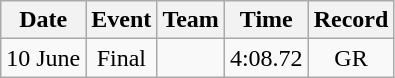<table class="wikitable" style="text-align:center;">
<tr>
<th>Date</th>
<th>Event</th>
<th>Team</th>
<th>Time</th>
<th>Record</th>
</tr>
<tr>
<td>10 June</td>
<td>Final</td>
<td align=left></td>
<td>4:08.72</td>
<td align=center>GR</td>
</tr>
</table>
